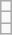<table class="wikitable">
<tr>
<td></td>
</tr>
<tr>
<td></td>
</tr>
<tr>
<td></td>
</tr>
</table>
